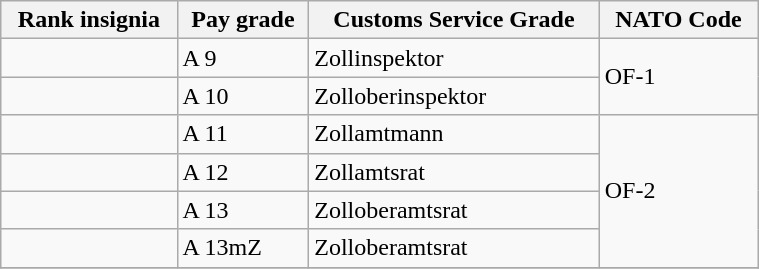<table class="wikitable" style = "width:40%;">
<tr>
<th>Rank insignia</th>
<th>Pay grade</th>
<th>Customs Service Grade</th>
<th>NATO Code</th>
</tr>
<tr>
<td></td>
<td>A 9</td>
<td>Zollinspektor</td>
<td rowspan=2>OF-1</td>
</tr>
<tr>
<td></td>
<td>A 10</td>
<td>Zolloberinspektor</td>
</tr>
<tr>
<td></td>
<td>A 11</td>
<td>Zollamtmann</td>
<td rowspan=4>OF-2</td>
</tr>
<tr>
<td></td>
<td>A 12</td>
<td>Zollamtsrat</td>
</tr>
<tr>
<td></td>
<td>A 13</td>
<td>Zolloberamtsrat</td>
</tr>
<tr>
<td></td>
<td>A 13mZ</td>
<td>Zolloberamtsrat</td>
</tr>
<tr>
</tr>
</table>
